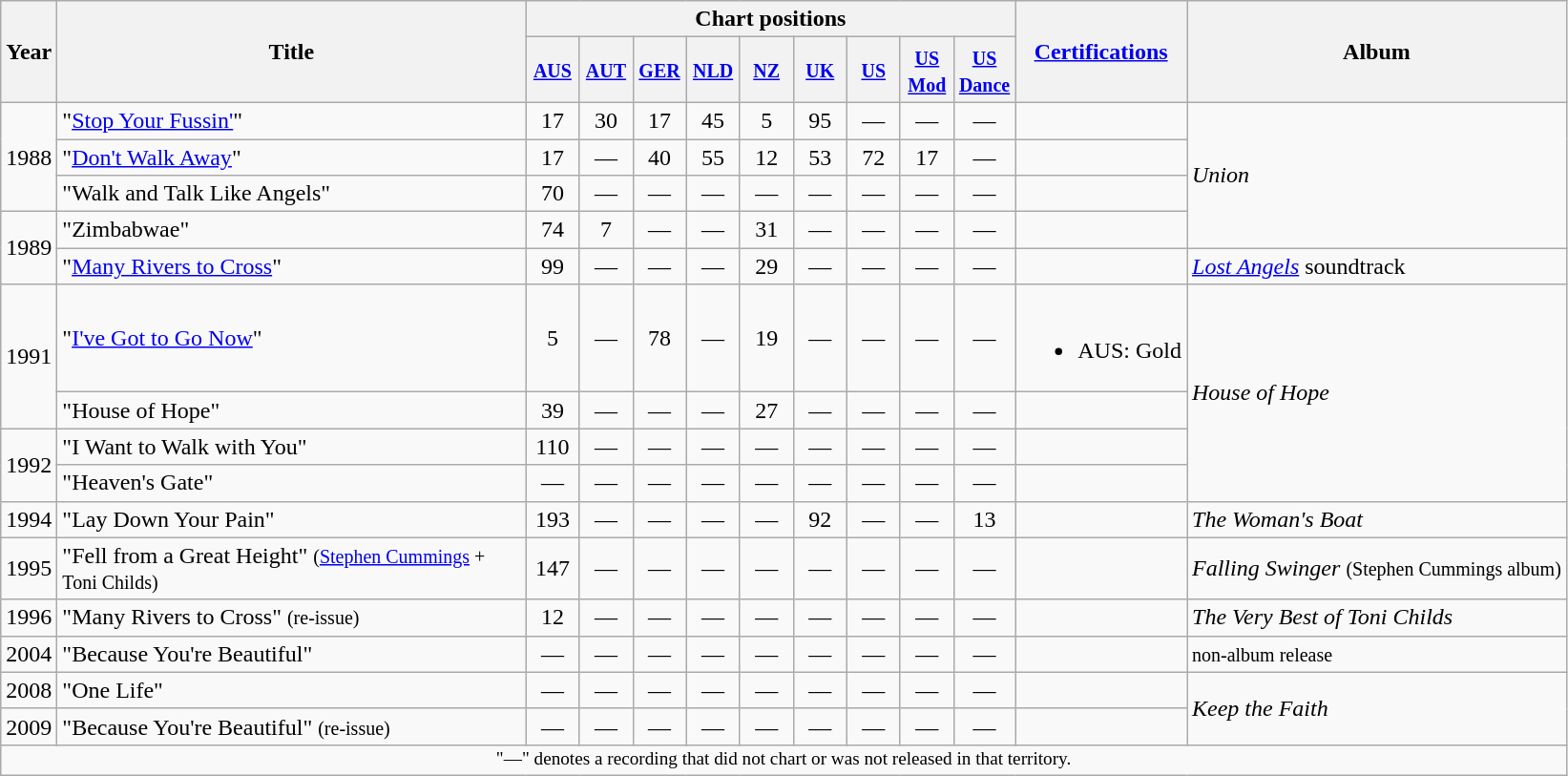<table class="wikitable plainrowheaders">
<tr>
<th scope="col" rowspan="2">Year</th>
<th scope="col" rowspan="2" width="320">Title</th>
<th scope="col" colspan="9">Chart positions</th>
<th scope="col" rowspan="2"><a href='#'>Certifications</a></th>
<th scope="col" rowspan="2">Album</th>
</tr>
<tr>
<th scope="col" style="width:30px;line-height:1.2;"><small><a href='#'>AUS</a><br></small></th>
<th scope="col" style="width:30px;line-height:1.2;"><small><a href='#'>AUT</a><br></small></th>
<th scope="col" style="width:30px;line-height:1.2;"><small><a href='#'>GER</a><br></small></th>
<th scope="col" style="width:30px;line-height:1.2;"><small><a href='#'>NLD</a><br></small></th>
<th scope="col" style="width:30px;line-height:1.2;"><small><a href='#'>NZ</a><br></small></th>
<th scope="col" style="width:30px;line-height:1.2;"><small><a href='#'>UK</a><br></small></th>
<th style="width:30px;line-height:1.2;"><small><a href='#'>US</a><br></small></th>
<th style="width:30px;line-height:1.2;"><small><a href='#'>US Mod</a><br></small></th>
<th style="width:30px;line-height:1.2;"><small><a href='#'>US<br>Dance</a><br></small></th>
</tr>
<tr>
<td rowspan="3">1988</td>
<td>"<a href='#'>Stop Your Fussin'</a>"</td>
<td align="center">17</td>
<td align="center">30</td>
<td align="center">17</td>
<td align="center">45</td>
<td align="center">5</td>
<td align="center">95</td>
<td align="center">—</td>
<td align="center">—</td>
<td align="center">—</td>
<td></td>
<td rowspan="4"><em>Union</em></td>
</tr>
<tr>
<td>"<a href='#'>Don't Walk Away</a>"</td>
<td align="center">17</td>
<td align="center">—</td>
<td align="center">40</td>
<td align="center">55</td>
<td align="center">12</td>
<td align="center">53</td>
<td align="center">72</td>
<td align="center">17</td>
<td align="center">—</td>
<td></td>
</tr>
<tr>
<td>"Walk and Talk Like Angels"</td>
<td align="center">70</td>
<td align="center">—</td>
<td align="center">—</td>
<td align="center">—</td>
<td align="center">—</td>
<td align="center">—</td>
<td align="center">—</td>
<td align="center">—</td>
<td align="center">—</td>
<td></td>
</tr>
<tr>
<td rowspan="2">1989</td>
<td>"Zimbabwae"</td>
<td align="center">74</td>
<td align="center">7</td>
<td align="center">—</td>
<td align="center">—</td>
<td align="center">31</td>
<td align="center">—</td>
<td align="center">—</td>
<td align="center">—</td>
<td align="center">—</td>
<td></td>
</tr>
<tr>
<td>"<a href='#'>Many Rivers to Cross</a>"</td>
<td align="center">99</td>
<td align="center">—</td>
<td align="center">—</td>
<td align="center">—</td>
<td align="center">29</td>
<td align="center">—</td>
<td align="center">—</td>
<td align="center">—</td>
<td align="center">—</td>
<td></td>
<td><em><a href='#'>Lost Angels</a></em> soundtrack</td>
</tr>
<tr>
<td rowspan="2">1991</td>
<td>"<a href='#'>I've Got to Go Now</a>"</td>
<td align="center">5</td>
<td align="center">—</td>
<td align="center">78</td>
<td align="center">—</td>
<td align="center">19</td>
<td align="center">—</td>
<td align="center">—</td>
<td align="center">—</td>
<td align="center">—</td>
<td><br><ul><li>AUS: Gold</li></ul></td>
<td rowspan="4"><em>House of Hope</em></td>
</tr>
<tr>
<td>"House of Hope"</td>
<td align="center">39</td>
<td align="center">—</td>
<td align="center">—</td>
<td align="center">—</td>
<td align="center">27</td>
<td align="center">—</td>
<td align="center">—</td>
<td align="center">—</td>
<td align="center">—</td>
<td></td>
</tr>
<tr>
<td rowspan="2">1992</td>
<td>"I Want to Walk with You"</td>
<td align="center">110</td>
<td align="center">—</td>
<td align="center">—</td>
<td align="center">—</td>
<td align="center">—</td>
<td align="center">—</td>
<td align="center">—</td>
<td align="center">—</td>
<td align="center">—</td>
<td></td>
</tr>
<tr>
<td>"Heaven's Gate"</td>
<td align="center">—</td>
<td align="center">—</td>
<td align="center">—</td>
<td align="center">—</td>
<td align="center">—</td>
<td align="center">—</td>
<td align="center">—</td>
<td align="center">—</td>
<td align="center">—</td>
<td></td>
</tr>
<tr>
<td>1994</td>
<td>"Lay Down Your Pain"</td>
<td align="center">193</td>
<td align="center">—</td>
<td align="center">—</td>
<td align="center">—</td>
<td align="center">—</td>
<td align="center">92</td>
<td align="center">—</td>
<td align="center">—</td>
<td align="center">13</td>
<td></td>
<td><em>The Woman's Boat</em></td>
</tr>
<tr>
<td>1995</td>
<td>"Fell from a Great Height" <small>(<a href='#'>Stephen Cummings</a> + Toni Childs)</small></td>
<td align="center">147</td>
<td align="center">—</td>
<td align="center">—</td>
<td align="center">—</td>
<td align="center">—</td>
<td align="center">—</td>
<td align="center">—</td>
<td align="center">—</td>
<td align="center">—</td>
<td></td>
<td><em>Falling Swinger</em> <small>(Stephen Cummings album)</small></td>
</tr>
<tr>
<td>1996</td>
<td>"Many Rivers to Cross" <small>(re-issue)</small></td>
<td align="center">12</td>
<td align="center">—</td>
<td align="center">—</td>
<td align="center">—</td>
<td align="center">—</td>
<td align="center">—</td>
<td align="center">—</td>
<td align="center">—</td>
<td align="center">—</td>
<td></td>
<td><em>The Very Best of Toni Childs</em></td>
</tr>
<tr>
<td>2004</td>
<td>"Because You're Beautiful"</td>
<td align="center">—</td>
<td align="center">—</td>
<td align="center">—</td>
<td align="center">—</td>
<td align="center">—</td>
<td align="center">—</td>
<td align="center">—</td>
<td align="center">—</td>
<td align="center">—</td>
<td></td>
<td><small>non-album release</small></td>
</tr>
<tr>
<td>2008</td>
<td>"One Life"</td>
<td align="center">—</td>
<td align="center">—</td>
<td align="center">—</td>
<td align="center">—</td>
<td align="center">—</td>
<td align="center">—</td>
<td align="center">—</td>
<td align="center">—</td>
<td align="center">—</td>
<td></td>
<td rowspan="2"><em>Keep the Faith</em></td>
</tr>
<tr>
<td>2009</td>
<td>"Because You're Beautiful" <small>(re-issue)</small></td>
<td align="center">—</td>
<td align="center">—</td>
<td align="center">—</td>
<td align="center">—</td>
<td align="center">—</td>
<td align="center">—</td>
<td align="center">—</td>
<td align="center">—</td>
<td align="center">—</td>
<td></td>
</tr>
<tr>
<td colspan="14" style="text-align:center; font-size:80%">"—" denotes a recording that did not chart or was not released in that territory.</td>
</tr>
</table>
